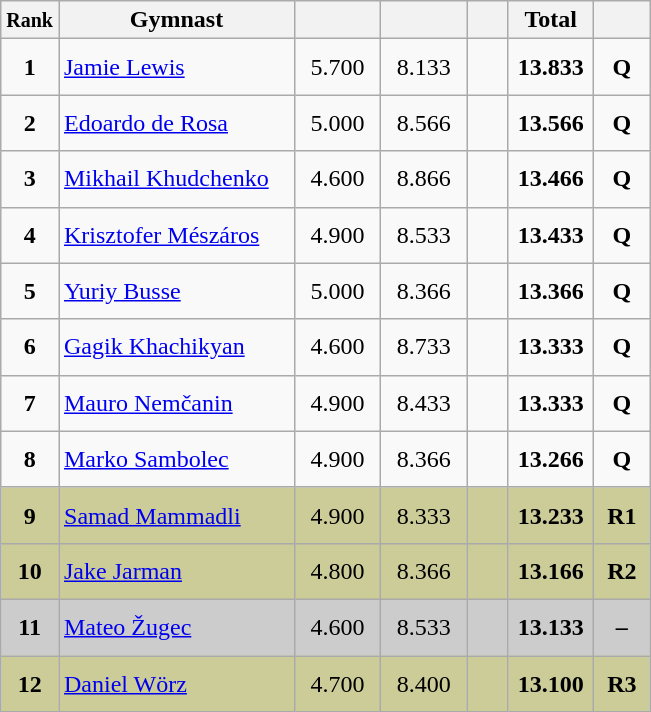<table style="text-align:center;" class="wikitable sortable">
<tr>
<th scope="col" style="width:15px;"><small>Rank</small></th>
<th scope="col" style="width:150px;">Gymnast</th>
<th scope="col" style="width:50px;"><small></small></th>
<th scope="col" style="width:50px;"><small></small></th>
<th scope="col" style="width:20px;"><small></small></th>
<th scope="col" style="width:50px;">Total</th>
<th scope="col" style="width:30px;"><small></small></th>
</tr>
<tr>
<td scope="row" style="text-align:center"><strong>1</strong></td>
<td style="height:30px; text-align:left;"> <a href='#'>Jamie Lewis</a></td>
<td>5.700</td>
<td>8.133</td>
<td></td>
<td><strong>13.833</strong></td>
<td><strong>Q</strong></td>
</tr>
<tr>
<td scope="row" style="text-align:center"><strong>2</strong></td>
<td style="height:30px; text-align:left;"> <a href='#'>Edoardo de Rosa</a></td>
<td>5.000</td>
<td>8.566</td>
<td></td>
<td><strong>13.566</strong></td>
<td><strong>Q</strong></td>
</tr>
<tr>
<td scope="row" style="text-align:center"><strong>3</strong></td>
<td style="height:30px; text-align:left;"> <a href='#'>Mikhail Khudchenko</a></td>
<td>4.600</td>
<td>8.866</td>
<td></td>
<td><strong>13.466</strong></td>
<td><strong>Q</strong></td>
</tr>
<tr>
<td scope="row" style="text-align:center"><strong>4</strong></td>
<td style="height:30px; text-align:left;"> <a href='#'>Krisztofer Mészáros</a></td>
<td>4.900</td>
<td>8.533</td>
<td></td>
<td><strong>13.433</strong></td>
<td><strong>Q</strong></td>
</tr>
<tr>
<td scope="row" style="text-align:center"><strong>5</strong></td>
<td style="height:30px; text-align:left;"> <a href='#'>Yuriy Busse</a></td>
<td>5.000</td>
<td>8.366</td>
<td></td>
<td><strong>13.366</strong></td>
<td><strong>Q</strong></td>
</tr>
<tr>
<td scope="row" style="text-align:center"><strong>6</strong></td>
<td style="height:30px; text-align:left;"> <a href='#'>Gagik Khachikyan</a></td>
<td>4.600</td>
<td>8.733</td>
<td></td>
<td><strong>13.333</strong></td>
<td><strong>Q</strong></td>
</tr>
<tr>
<td scope="row" style="text-align:center"><strong>7</strong></td>
<td style="height:30px; text-align:left;"> <a href='#'>Mauro Nemčanin</a></td>
<td>4.900</td>
<td>8.433</td>
<td></td>
<td><strong>13.333</strong></td>
<td><strong>Q</strong></td>
</tr>
<tr>
<td scope="row" style="text-align:center"><strong>8</strong></td>
<td style="height:30px; text-align:left;"> <a href='#'>Marko Sambolec</a></td>
<td>4.900</td>
<td>8.366</td>
<td></td>
<td><strong>13.266</strong></td>
<td><strong>Q</strong></td>
</tr>
<tr style="background:#cccc99;">
<td scope="row" style="text-align:center"><strong>9</strong></td>
<td style="height:30px; text-align:left;"> <a href='#'>Samad Mammadli</a></td>
<td>4.900</td>
<td>8.333</td>
<td></td>
<td><strong>13.233</strong></td>
<td><strong>R1</strong></td>
</tr>
<tr style="background:#cccc99;">
<td scope="row" style="text-align:center"><strong>10</strong></td>
<td style="height:30px; text-align:left;"> <a href='#'>Jake Jarman</a></td>
<td>4.800</td>
<td>8.366</td>
<td></td>
<td><strong>13.166</strong></td>
<td><strong>R2</strong></td>
</tr>
<tr style="background:#cccccc;">
<td scope="row" style="text-align:center"><strong>11</strong></td>
<td style="height:30px; text-align:left;"> <a href='#'>Mateo Žugec</a></td>
<td>4.600</td>
<td>8.533</td>
<td></td>
<td><strong>13.133</strong></td>
<td><strong>–</strong></td>
</tr>
<tr style="background:#cccc99;">
<td scope="row" style="text-align:center"><strong>12</strong></td>
<td style="height:30px; text-align:left;"> <a href='#'>Daniel Wörz</a></td>
<td>4.700</td>
<td>8.400</td>
<td></td>
<td><strong>13.100</strong></td>
<td><strong>R3</strong></td>
</tr>
</table>
